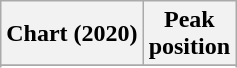<table class="wikitable sortable plainrowheaders" style="text-align:center">
<tr>
<th scope="col">Chart (2020)</th>
<th scope="col">Peak<br>position</th>
</tr>
<tr>
</tr>
<tr>
</tr>
<tr>
</tr>
</table>
